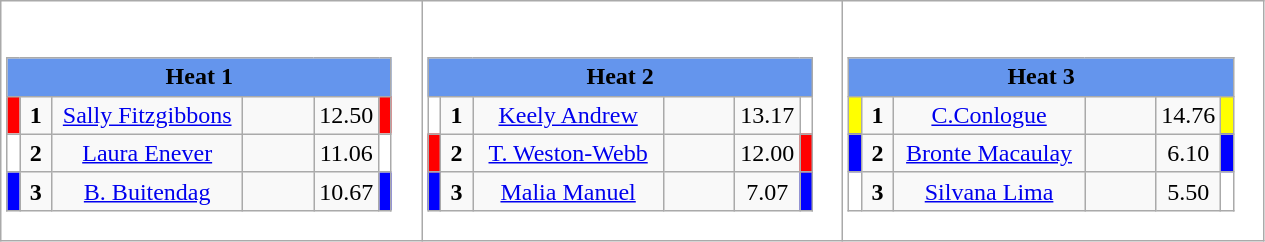<table class="wikitable" style="background:#fff;">
<tr>
<td><div><br><table class="wikitable">
<tr>
<td colspan="6"  style="text-align:center; background:#6495ed;"><strong>Heat 1</strong></td>
</tr>
<tr>
<td style="width:01px; background: #f00;"></td>
<td style="width:14px; text-align:center;"><strong>1</strong></td>
<td style="width:120px; text-align:center;"><a href='#'>Sally Fitzgibbons</a></td>
<td style="width:40px; text-align:center;"></td>
<td style="width:20px; text-align:center;">12.50</td>
<td style="width:01px; background: #f00;"></td>
</tr>
<tr>
<td style="width:01px; background: #fff;"></td>
<td style="width:14px; text-align:center;"><strong>2</strong></td>
<td style="width:120px; text-align:center;"><a href='#'>Laura Enever</a></td>
<td style="width:40px; text-align:center;"></td>
<td style="width:20px; text-align:center;">11.06</td>
<td style="width:01px; background: #fff;"></td>
</tr>
<tr>
<td style="width:01px; background: #00f;"></td>
<td style="width:14px; text-align:center;"><strong>3</strong></td>
<td style="width:120px; text-align:center;"><a href='#'>B. Buitendag</a></td>
<td style="width:40px; text-align:center;"></td>
<td style="width:20px; text-align:center;">10.67</td>
<td style="width:01px; background: #00f;"></td>
</tr>
</table>
</div></td>
<td><div><br><table class="wikitable">
<tr>
<td colspan="6"  style="text-align:center; background:#6495ed;"><strong>Heat 2</strong></td>
</tr>
<tr>
<td style="width:01px; background: #fff;"></td>
<td style="width:14px; text-align:center;"><strong>1</strong></td>
<td style="width:120px; text-align:center;"><a href='#'>Keely Andrew</a></td>
<td style="width:40px; text-align:center;"></td>
<td style="width:20px; text-align:center;">13.17</td>
<td style="width:01px; background: #fff;"></td>
</tr>
<tr>
<td style="width:01px; background: #f00;"></td>
<td style="width:14px; text-align:center;"><strong>2</strong></td>
<td style="width:120px; text-align:center;"><a href='#'>T. Weston-Webb</a></td>
<td style="width:40px; text-align:center;"></td>
<td style="width:20px; text-align:center;">12.00</td>
<td style="width:01px; background: #f00;"></td>
</tr>
<tr>
<td style="width:01px; background: #00f;"></td>
<td style="width:14px; text-align:center;"><strong>3</strong></td>
<td style="width:120px; text-align:center;"><a href='#'>Malia Manuel</a></td>
<td style="width:40px; text-align:center;"></td>
<td style="width:20px; text-align:center;">7.07</td>
<td style="width:01px; background: #00f;"></td>
</tr>
</table>
</div></td>
<td><div><br><table class="wikitable">
<tr>
<td colspan="6"  style="text-align:center; background:#6495ed;"><strong>Heat 3</strong></td>
</tr>
<tr>
<td style="width:01px; background: #ff0;"></td>
<td style="width:14px; text-align:center;"><strong>1</strong></td>
<td style="width:120px; text-align:center;"><a href='#'>C.Conlogue</a></td>
<td style="width:40px; text-align:center;"></td>
<td style="width:20px; text-align:center;">14.76</td>
<td style="width:01px; background: #ff0;"></td>
</tr>
<tr>
<td style="width:01px; background: #00f;"></td>
<td style="width:14px; text-align:center;"><strong>2</strong></td>
<td style="width:120px; text-align:center;"><a href='#'>Bronte Macaulay</a></td>
<td style="width:40px; text-align:center;"></td>
<td style="width:20px; text-align:center;">6.10</td>
<td style="width:01px; background: #00f;"></td>
</tr>
<tr>
<td style="width:01px; background: #fff;"></td>
<td style="width:14px; text-align:center;"><strong>3</strong></td>
<td style="width:120px; text-align:center;"><a href='#'>Silvana Lima</a></td>
<td style="width:40px; text-align:center;"></td>
<td style="width:20px; text-align:center;">5.50</td>
<td style="width:01px; background: #fff;"></td>
</tr>
</table>
</div></td>
</tr>
</table>
